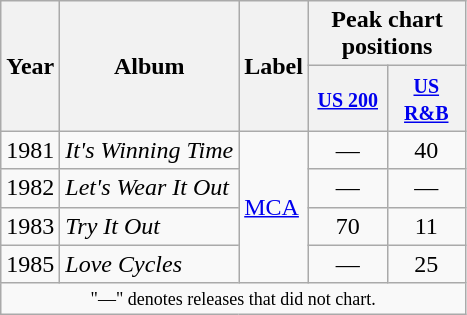<table class="wikitable">
<tr>
<th scope="col" rowspan="2">Year</th>
<th scope="col" rowspan="2">Album</th>
<th scope="col" rowspan="2">Label</th>
<th scope="col" colspan="4">Peak chart positions</th>
</tr>
<tr>
<th style="width:45px;"><small><a href='#'>US 200</a></small><br></th>
<th style="width:45px;"><small><a href='#'>US R&B</a></small><br></th>
</tr>
<tr>
<td>1981</td>
<td><em>It's Winning Time</em></td>
<td rowspan="4"><a href='#'>MCA</a></td>
<td align=center>—</td>
<td align=center>40</td>
</tr>
<tr>
<td>1982</td>
<td><em>Let's Wear It Out</em></td>
<td align=center>—</td>
<td align=center>—</td>
</tr>
<tr>
<td>1983</td>
<td><em>Try It Out</em></td>
<td align=center>70</td>
<td align=center>11</td>
</tr>
<tr>
<td>1985</td>
<td><em>Love Cycles</em></td>
<td align=center>—</td>
<td align=center>25</td>
</tr>
<tr>
<td colspan="5" style="text-align:center; font-size:9pt;">"—" denotes releases that did not chart.</td>
</tr>
</table>
